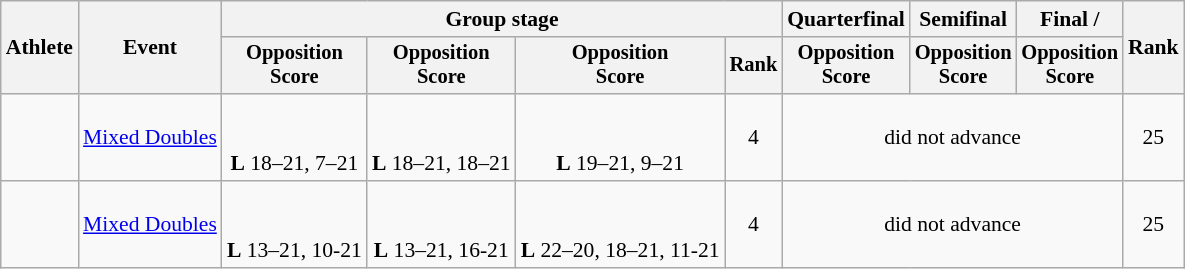<table class="wikitable" style="font-size:90%">
<tr>
<th rowspan=2>Athlete</th>
<th rowspan=2>Event</th>
<th colspan=4>Group stage</th>
<th>Quarterfinal</th>
<th>Semifinal</th>
<th>Final / </th>
<th rowspan=2>Rank</th>
</tr>
<tr style="font-size:95%">
<th>Opposition<br>Score</th>
<th>Opposition<br>Score</th>
<th>Opposition<br>Score</th>
<th>Rank</th>
<th>Opposition<br>Score</th>
<th>Opposition<br>Score</th>
<th>Opposition<br>Score</th>
</tr>
<tr align=center>
<td align=left><br></td>
<td align=left><a href='#'>Mixed Doubles</a></td>
<td><br><br><strong>L</strong> 18–21, 7–21</td>
<td><br><br><strong>L</strong> 18–21, 18–21</td>
<td><br><br><strong>L</strong> 19–21, 9–21</td>
<td>4</td>
<td colspan=3>did not advance</td>
<td>25</td>
</tr>
<tr align=center>
<td align=left><br></td>
<td align=left><a href='#'>Mixed Doubles</a></td>
<td><br><br><strong>L</strong> 13–21, 10-21</td>
<td><br><br><strong>L</strong> 13–21, 16-21</td>
<td><br><br><strong>L</strong> 22–20, 18–21, 11-21</td>
<td>4</td>
<td colspan=3>did not advance</td>
<td>25</td>
</tr>
</table>
